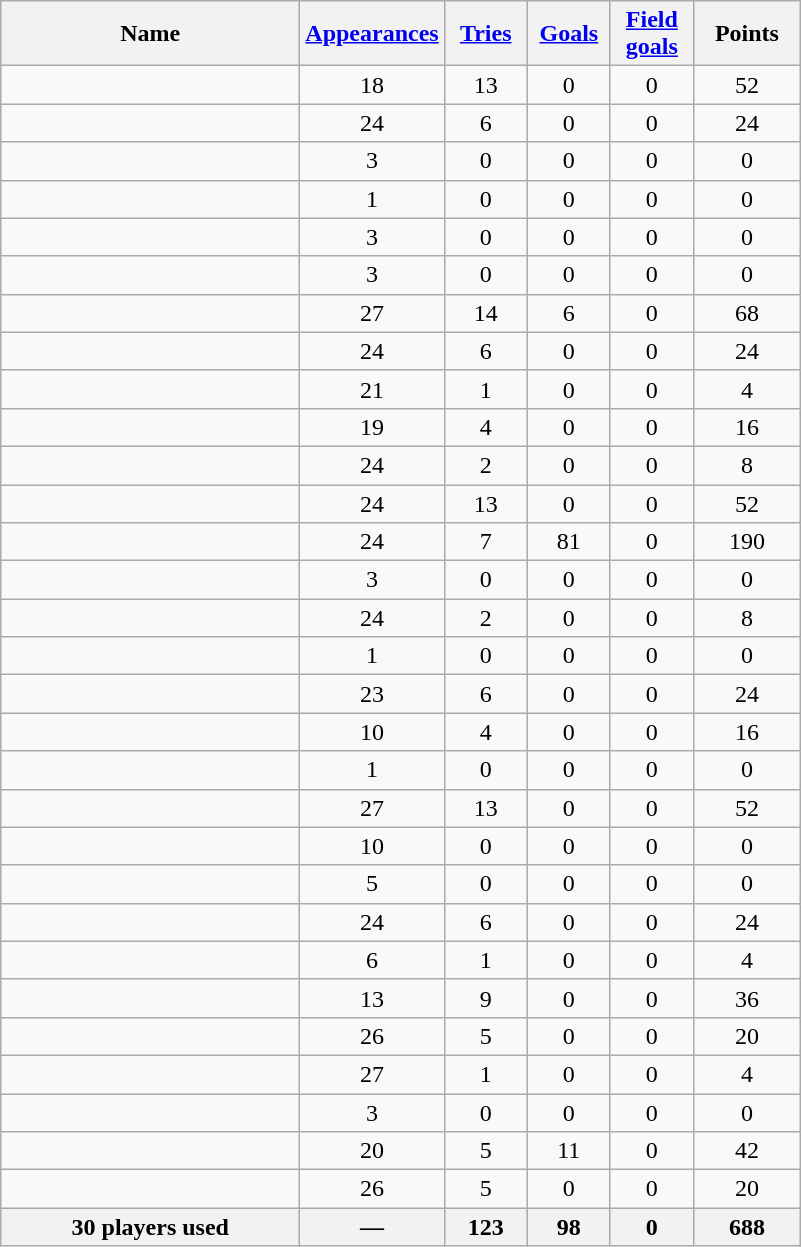<table class="wikitable sortable" style="text-align: center;">
<tr>
<th style="width:12em">Name</th>
<th><a href='#'>Appearances</a></th>
<th style="width:3em"><a href='#'>Tries</a></th>
<th style="width:3em"><a href='#'>Goals</a></th>
<th style="width:3em"><a href='#'>Field goals</a></th>
<th style="width:4em">Points</th>
</tr>
<tr>
<td style="text-align:left;"></td>
<td>18</td>
<td>13</td>
<td>0</td>
<td>0</td>
<td>52</td>
</tr>
<tr>
<td style="text-align:left;"></td>
<td>24</td>
<td>6</td>
<td>0</td>
<td>0</td>
<td>24</td>
</tr>
<tr>
<td style="text-align:left;"></td>
<td>3</td>
<td>0</td>
<td>0</td>
<td>0</td>
<td>0</td>
</tr>
<tr>
<td style="text-align:left;"></td>
<td>1</td>
<td>0</td>
<td>0</td>
<td>0</td>
<td>0</td>
</tr>
<tr>
<td style="text-align:left;"></td>
<td>3</td>
<td>0</td>
<td>0</td>
<td>0</td>
<td>0</td>
</tr>
<tr>
<td style="text-align:left;"></td>
<td>3</td>
<td>0</td>
<td>0</td>
<td>0</td>
<td>0</td>
</tr>
<tr>
<td style="text-align:left;"></td>
<td>27</td>
<td>14</td>
<td>6</td>
<td>0</td>
<td>68</td>
</tr>
<tr>
<td style="text-align:left;"></td>
<td>24</td>
<td>6</td>
<td>0</td>
<td>0</td>
<td>24</td>
</tr>
<tr>
<td style="text-align:left;"></td>
<td>21</td>
<td>1</td>
<td>0</td>
<td>0</td>
<td>4</td>
</tr>
<tr>
<td style="text-align:left;"></td>
<td>19</td>
<td>4</td>
<td>0</td>
<td>0</td>
<td>16</td>
</tr>
<tr>
<td style="text-align:left;"></td>
<td>24</td>
<td>2</td>
<td>0</td>
<td>0</td>
<td>8</td>
</tr>
<tr>
<td style="text-align:left;"></td>
<td>24</td>
<td>13</td>
<td>0</td>
<td>0</td>
<td>52</td>
</tr>
<tr>
<td style="text-align:left;"></td>
<td>24</td>
<td>7</td>
<td>81</td>
<td>0</td>
<td>190</td>
</tr>
<tr>
<td style="text-align:left;"></td>
<td>3</td>
<td>0</td>
<td>0</td>
<td>0</td>
<td>0</td>
</tr>
<tr>
<td style="text-align:left;"></td>
<td>24</td>
<td>2</td>
<td>0</td>
<td>0</td>
<td>8</td>
</tr>
<tr>
<td style="text-align:left;"></td>
<td>1</td>
<td>0</td>
<td>0</td>
<td>0</td>
<td>0</td>
</tr>
<tr>
<td style="text-align:left;"></td>
<td>23</td>
<td>6</td>
<td>0</td>
<td>0</td>
<td>24</td>
</tr>
<tr>
<td style="text-align:left;"></td>
<td>10</td>
<td>4</td>
<td>0</td>
<td>0</td>
<td>16</td>
</tr>
<tr>
<td style="text-align:left;"></td>
<td>1</td>
<td>0</td>
<td>0</td>
<td>0</td>
<td>0</td>
</tr>
<tr>
<td style="text-align:left;"></td>
<td>27</td>
<td>13</td>
<td>0</td>
<td>0</td>
<td>52</td>
</tr>
<tr>
<td style="text-align:left;"></td>
<td>10</td>
<td>0</td>
<td>0</td>
<td>0</td>
<td>0</td>
</tr>
<tr>
<td style="text-align:left;"></td>
<td>5</td>
<td>0</td>
<td>0</td>
<td>0</td>
<td>0</td>
</tr>
<tr>
<td style="text-align:left;"></td>
<td>24</td>
<td>6</td>
<td>0</td>
<td>0</td>
<td>24</td>
</tr>
<tr>
<td style="text-align:left;"></td>
<td>6</td>
<td>1</td>
<td>0</td>
<td>0</td>
<td>4</td>
</tr>
<tr>
<td style="text-align:left;"></td>
<td>13</td>
<td>9</td>
<td>0</td>
<td>0</td>
<td>36</td>
</tr>
<tr>
<td style="text-align:left;"></td>
<td>26</td>
<td>5</td>
<td>0</td>
<td>0</td>
<td>20</td>
</tr>
<tr>
<td style="text-align:left;"></td>
<td>27</td>
<td>1</td>
<td>0</td>
<td>0</td>
<td>4</td>
</tr>
<tr>
<td style="text-align:left;"></td>
<td>3</td>
<td>0</td>
<td>0</td>
<td>0</td>
<td>0</td>
</tr>
<tr>
<td style="text-align:left;"></td>
<td>20</td>
<td>5</td>
<td>11</td>
<td>0</td>
<td>42</td>
</tr>
<tr>
<td style="text-align:left;"></td>
<td>26</td>
<td>5</td>
<td>0</td>
<td>0</td>
<td>20</td>
</tr>
<tr class="sortbottom">
<th>30 players used</th>
<th>—</th>
<th>123</th>
<th>98</th>
<th>0</th>
<th>688</th>
</tr>
</table>
